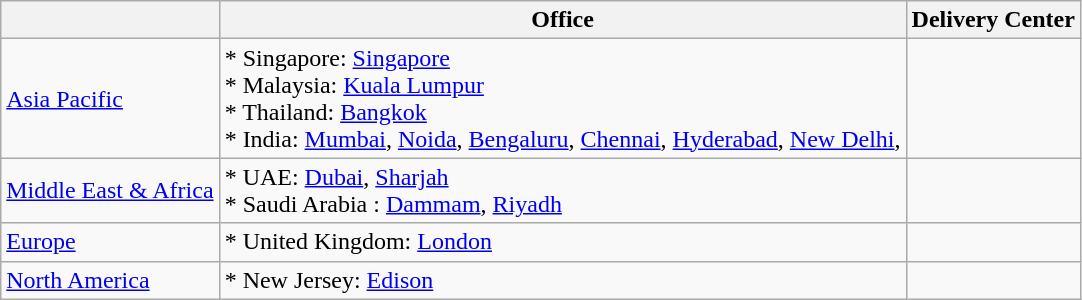<table class="wikitable">
<tr>
<th></th>
<th>Office</th>
<th>Delivery Center</th>
</tr>
<tr>
<td><a href='#'>Asia Pacific</a></td>
<td>* Singapore: <a href='#'>Singapore</a><br>* Malaysia: <a href='#'>Kuala Lumpur</a><br>* Thailand: <a href='#'>Bangkok</a><br>* India: <a href='#'>Mumbai</a>, <a href='#'>Noida</a>, <a href='#'>Bengaluru</a>, <a href='#'>Chennai</a>, <a href='#'>Hyderabad</a>, <a href='#'>New Delhi</a>,</td>
<td></td>
</tr>
<tr>
<td><a href='#'>Middle East & Africa</a></td>
<td>* UAE: <a href='#'>Dubai</a>, <a href='#'>Sharjah</a> <br>* Saudi Arabia : <a href='#'>Dammam</a>, <a href='#'>Riyadh</a></td>
<td></td>
</tr>
<tr>
<td><a href='#'>Europe</a></td>
<td>* United Kingdom: <a href='#'>London</a></td>
<td></td>
</tr>
<tr>
<td><a href='#'>North America</a></td>
<td>* New Jersey: <a href='#'>Edison</a></td>
<td></td>
</tr>
</table>
